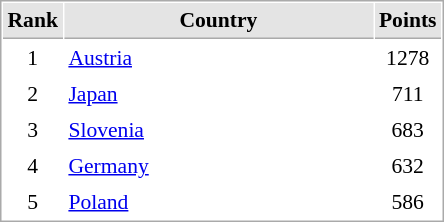<table cellspacing="1" cellpadding="3" style="border:1px solid #aaa; font-size:90%;">
<tr style="background:#e4e4e4;">
<th style="border-bottom:1px solid #aaa; width:10px;">Rank</th>
<th style="border-bottom:1px solid #aaa; width:200px;">Country</th>
<th style="border-bottom:1px solid #aaa; width:20px;">Points</th>
</tr>
<tr>
<td style="text-align:center;">1</td>
<td> <a href='#'>Austria</a></td>
<td align=center>1278</td>
</tr>
<tr>
<td style="text-align:center;">2</td>
<td> <a href='#'>Japan</a></td>
<td align=center>711</td>
</tr>
<tr>
<td style="text-align:center;">3</td>
<td> <a href='#'>Slovenia</a></td>
<td align=center>683</td>
</tr>
<tr>
<td style="text-align:center;">4</td>
<td> <a href='#'>Germany</a></td>
<td align=center>632</td>
</tr>
<tr>
<td style="text-align:center;">5</td>
<td> <a href='#'>Poland</a></td>
<td align=center>586</td>
</tr>
</table>
